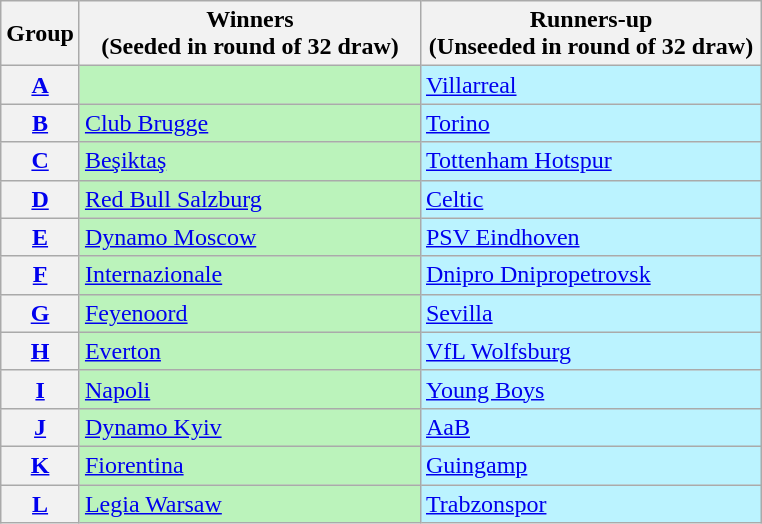<table class="wikitable">
<tr>
<th>Group</th>
<th width=220>Winners<br>(Seeded in round of 32 draw)</th>
<th width=220>Runners-up<br>(Unseeded in round of 32 draw)</th>
</tr>
<tr>
<th><a href='#'>A</a></th>
<td bgcolor=#BBF3BB></td>
<td bgcolor=#BBF3FF> <a href='#'>Villarreal</a></td>
</tr>
<tr>
<th><a href='#'>B</a></th>
<td bgcolor=#BBF3BB> <a href='#'>Club Brugge</a></td>
<td bgcolor=#BBF3FF> <a href='#'>Torino</a></td>
</tr>
<tr>
<th><a href='#'>C</a></th>
<td bgcolor=#BBF3BB> <a href='#'>Beşiktaş</a></td>
<td bgcolor=#BBF3FF> <a href='#'>Tottenham Hotspur</a></td>
</tr>
<tr>
<th><a href='#'>D</a></th>
<td bgcolor=#BBF3BB> <a href='#'>Red Bull Salzburg</a></td>
<td bgcolor=#BBF3FF> <a href='#'>Celtic</a></td>
</tr>
<tr>
<th><a href='#'>E</a></th>
<td bgcolor=#BBF3BB> <a href='#'>Dynamo Moscow</a></td>
<td bgcolor=#BBF3FF> <a href='#'>PSV Eindhoven</a></td>
</tr>
<tr>
<th><a href='#'>F</a></th>
<td bgcolor=#BBF3BB> <a href='#'>Internazionale</a></td>
<td bgcolor=#BBF3FF> <a href='#'>Dnipro Dnipropetrovsk</a></td>
</tr>
<tr>
<th><a href='#'>G</a></th>
<td bgcolor=#BBF3BB> <a href='#'>Feyenoord</a></td>
<td bgcolor=#BBF3FF> <a href='#'>Sevilla</a></td>
</tr>
<tr>
<th><a href='#'>H</a></th>
<td bgcolor=#BBF3BB> <a href='#'>Everton</a></td>
<td bgcolor=#BBF3FF> <a href='#'>VfL Wolfsburg</a></td>
</tr>
<tr>
<th><a href='#'>I</a></th>
<td bgcolor=#BBF3BB> <a href='#'>Napoli</a></td>
<td bgcolor=#BBF3FF> <a href='#'>Young Boys</a></td>
</tr>
<tr>
<th><a href='#'>J</a></th>
<td bgcolor=#BBF3BB> <a href='#'>Dynamo Kyiv</a></td>
<td bgcolor=#BBF3FF> <a href='#'>AaB</a></td>
</tr>
<tr>
<th><a href='#'>K</a></th>
<td bgcolor=#BBF3BB> <a href='#'>Fiorentina</a></td>
<td bgcolor=#BBF3FF> <a href='#'>Guingamp</a></td>
</tr>
<tr>
<th><a href='#'>L</a></th>
<td bgcolor=#BBF3BB> <a href='#'>Legia Warsaw</a></td>
<td bgcolor=#BBF3FF> <a href='#'>Trabzonspor</a></td>
</tr>
</table>
